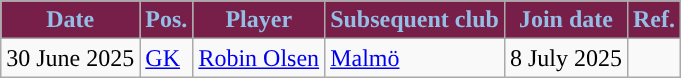<table class="wikitable plainrowheaders sortable">
<tr>
<th style="background:#771F48; color:#94BEE5; ">Date</th>
<th style="background:#771F48; color:#94BEE5; ">Pos.</th>
<th style="background:#771F48; color:#94BEE5; ">Player</th>
<th style="background:#771F48; color:#94BEE5; ">Subsequent club</th>
<th style="background:#771F48; color:#94BEE5; ">Join date</th>
<th style="background:#771F48; color:#94BEE5; ">Ref.</th>
</tr>
<tr>
<td>30 June 2025</td>
<td><a href='#'>GK</a></td>
<td> <a href='#'>Robin Olsen</a></td>
<td> <a href='#'>Malmö</a></td>
<td>8 July 2025</td>
<td></td>
</tr>
</table>
